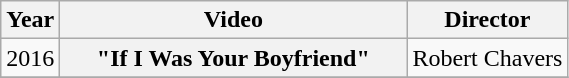<table class="wikitable plainrowheaders">
<tr>
<th>Year</th>
<th style="width:14em;">Video</th>
<th>Director</th>
</tr>
<tr>
<td>2016</td>
<th scope="row">"If I Was Your Boyfriend"</th>
<td>Robert Chavers</td>
</tr>
<tr>
</tr>
</table>
